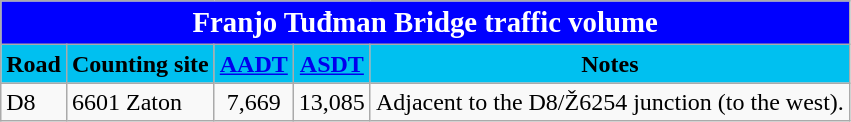<table class="wikitable">
<tr>
<td colspan=5 style="background: blue; color: white; margin-top:15; text-align: center"><big><strong>Franjo Tuđman Bridge traffic volume</strong></big></td>
</tr>
<tr>
<td align=center bgcolor=00c0f0><strong>Road</strong></td>
<td align=center bgcolor=00c0f0><strong>Counting site</strong></td>
<td align=center bgcolor=00c0f0><strong><a href='#'>AADT</a></strong></td>
<td align=center bgcolor=00c0f0><strong><a href='#'>ASDT</a></strong></td>
<td align=center bgcolor=00c0f0><strong>Notes</strong></td>
</tr>
<tr>
<td> D8</td>
<td>6601 Zaton</td>
<td align=center>7,669</td>
<td align=center>13,085</td>
<td>Adjacent to the D8/Ž6254 junction (to the west).</td>
</tr>
</table>
